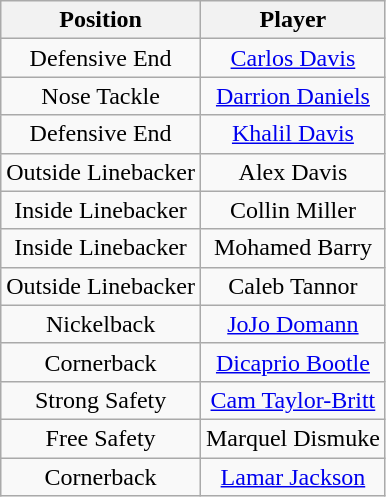<table class="wikitable" style="text-align: center;">
<tr>
<th>Position</th>
<th>Player</th>
</tr>
<tr>
<td>Defensive End</td>
<td><a href='#'>Carlos Davis</a></td>
</tr>
<tr>
<td>Nose Tackle</td>
<td><a href='#'>Darrion Daniels</a></td>
</tr>
<tr>
<td>Defensive End</td>
<td><a href='#'>Khalil Davis</a></td>
</tr>
<tr>
<td>Outside Linebacker</td>
<td>Alex Davis</td>
</tr>
<tr>
<td>Inside Linebacker</td>
<td>Collin Miller</td>
</tr>
<tr>
<td>Inside Linebacker</td>
<td>Mohamed Barry</td>
</tr>
<tr>
<td>Outside Linebacker</td>
<td>Caleb Tannor</td>
</tr>
<tr>
<td>Nickelback</td>
<td><a href='#'>JoJo Domann</a></td>
</tr>
<tr>
<td>Cornerback</td>
<td><a href='#'>Dicaprio Bootle</a></td>
</tr>
<tr>
<td>Strong Safety</td>
<td><a href='#'>Cam Taylor-Britt</a></td>
</tr>
<tr>
<td>Free Safety</td>
<td>Marquel Dismuke</td>
</tr>
<tr>
<td>Cornerback</td>
<td><a href='#'>Lamar Jackson</a></td>
</tr>
</table>
